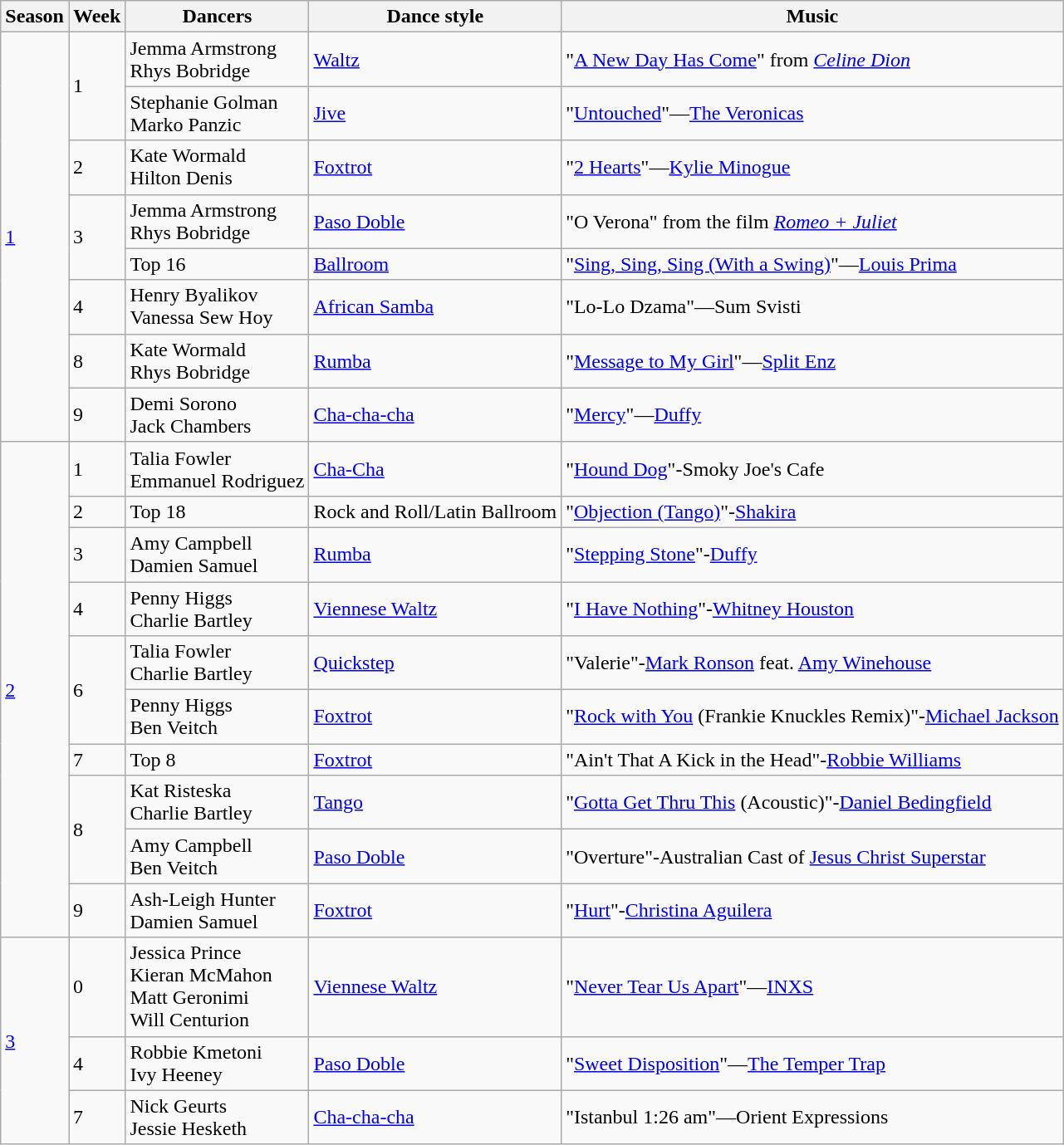<table class="wikitable">
<tr>
<th>Season</th>
<th>Week</th>
<th>Dancers</th>
<th>Dance style</th>
<th>Music</th>
</tr>
<tr>
<td rowspan="8"><a href='#'>1</a></td>
<td rowspan="2">1</td>
<td>Jemma Armstrong<br>Rhys Bobridge</td>
<td><a href='#'>Waltz</a></td>
<td>"<a href='#'>A New Day Has Come</a>" from <em><a href='#'>Celine Dion</a></em></td>
</tr>
<tr>
<td>Stephanie Golman<br>Marko Panzic</td>
<td><a href='#'>Jive</a></td>
<td>"<a href='#'>Untouched</a>"—<a href='#'>The Veronicas</a></td>
</tr>
<tr>
<td>2</td>
<td>Kate Wormald<br>Hilton Denis</td>
<td><a href='#'>Foxtrot</a></td>
<td>"<a href='#'>2 Hearts</a>"—<a href='#'>Kylie Minogue</a></td>
</tr>
<tr>
<td rowspan="2">3</td>
<td>Jemma Armstrong<br>Rhys Bobridge</td>
<td><a href='#'>Paso Doble</a></td>
<td>"O Verona" from the film <em><a href='#'>Romeo + Juliet</a></em></td>
</tr>
<tr>
<td>Top 16</td>
<td><a href='#'>Ballroom</a></td>
<td>"<a href='#'>Sing, Sing, Sing (With a Swing)</a>"—<a href='#'>Louis Prima</a></td>
</tr>
<tr>
<td>4</td>
<td>Henry Byalikov <br>Vanessa Sew Hoy</td>
<td><a href='#'>African Samba</a></td>
<td>"Lo-Lo Dzama"—Sum Svisti</td>
</tr>
<tr>
<td>8</td>
<td>Kate Wormald<br>Rhys Bobridge</td>
<td><a href='#'>Rumba</a></td>
<td>"<a href='#'>Message to My Girl</a>"—<a href='#'>Split Enz</a></td>
</tr>
<tr>
<td>9</td>
<td>Demi Sorono<br>Jack Chambers</td>
<td><a href='#'>Cha-cha-cha</a></td>
<td>"<a href='#'>Mercy</a>"—<a href='#'>Duffy</a></td>
</tr>
<tr>
<td rowspan="10"><a href='#'>2</a></td>
<td>1</td>
<td>Talia Fowler<br>Emmanuel Rodriguez</td>
<td><a href='#'>Cha-Cha</a></td>
<td>"<a href='#'>Hound Dog</a>"-Smoky Joe's Cafe</td>
</tr>
<tr>
<td>2</td>
<td>Top 18</td>
<td>Rock and Roll/Latin Ballroom</td>
<td>"<a href='#'>Objection (Tango)</a>"-<a href='#'>Shakira</a></td>
</tr>
<tr>
<td>3</td>
<td>Amy Campbell<br>Damien Samuel</td>
<td><a href='#'>Rumba</a></td>
<td>"<a href='#'>Stepping Stone</a>"-<a href='#'>Duffy</a></td>
</tr>
<tr>
<td>4</td>
<td>Penny Higgs<br>Charlie Bartley</td>
<td><a href='#'>Viennese Waltz</a></td>
<td>"<a href='#'>I Have Nothing</a>"-<a href='#'>Whitney Houston</a></td>
</tr>
<tr>
<td rowspan="2">6</td>
<td>Talia Fowler<br>Charlie Bartley</td>
<td><a href='#'>Quickstep</a></td>
<td>"Valerie"-<a href='#'>Mark Ronson</a> feat. <a href='#'>Amy Winehouse</a></td>
</tr>
<tr>
<td>Penny Higgs<br> Ben Veitch</td>
<td><a href='#'>Foxtrot</a></td>
<td>"<a href='#'>Rock with You</a> (Frankie Knuckles Remix)"-<a href='#'>Michael Jackson</a></td>
</tr>
<tr>
<td>7</td>
<td>Top 8</td>
<td><a href='#'>Foxtrot</a></td>
<td>"Ain't That A Kick in the Head"-<a href='#'>Robbie Williams</a></td>
</tr>
<tr>
<td rowspan="2">8</td>
<td>Kat Risteska<br>Charlie Bartley</td>
<td><a href='#'>Tango</a></td>
<td>"<a href='#'>Gotta Get Thru This</a> (Acoustic)"-<a href='#'>Daniel Bedingfield</a></td>
</tr>
<tr>
<td>Amy Campbell<br> Ben Veitch</td>
<td><a href='#'>Paso Doble</a></td>
<td>"Overture"-Australian Cast of <a href='#'>Jesus Christ Superstar</a></td>
</tr>
<tr>
<td>9</td>
<td>Ash-Leigh Hunter<br>Damien Samuel</td>
<td><a href='#'>Foxtrot</a></td>
<td>"<a href='#'>Hurt</a>"-<a href='#'>Christina Aguilera</a></td>
</tr>
<tr>
<td rowspan="3"><a href='#'>3</a></td>
<td>0</td>
<td>Jessica Prince<br>Kieran McMahon<br>Matt Geronimi<br>Will Centurion</td>
<td><a href='#'>Viennese Waltz</a></td>
<td>"<a href='#'>Never Tear Us Apart</a>"—<a href='#'>INXS</a></td>
</tr>
<tr>
<td>4</td>
<td>Robbie Kmetoni<br>Ivy Heeney</td>
<td><a href='#'>Paso Doble</a></td>
<td>"<a href='#'>Sweet Disposition</a>"—<a href='#'>The Temper Trap</a></td>
</tr>
<tr>
<td>7</td>
<td>Nick Geurts<br>Jessie Hesketh</td>
<td><a href='#'>Cha-cha-cha</a></td>
<td>"Istanbul 1:26 am"—Orient Expressions</td>
</tr>
</table>
